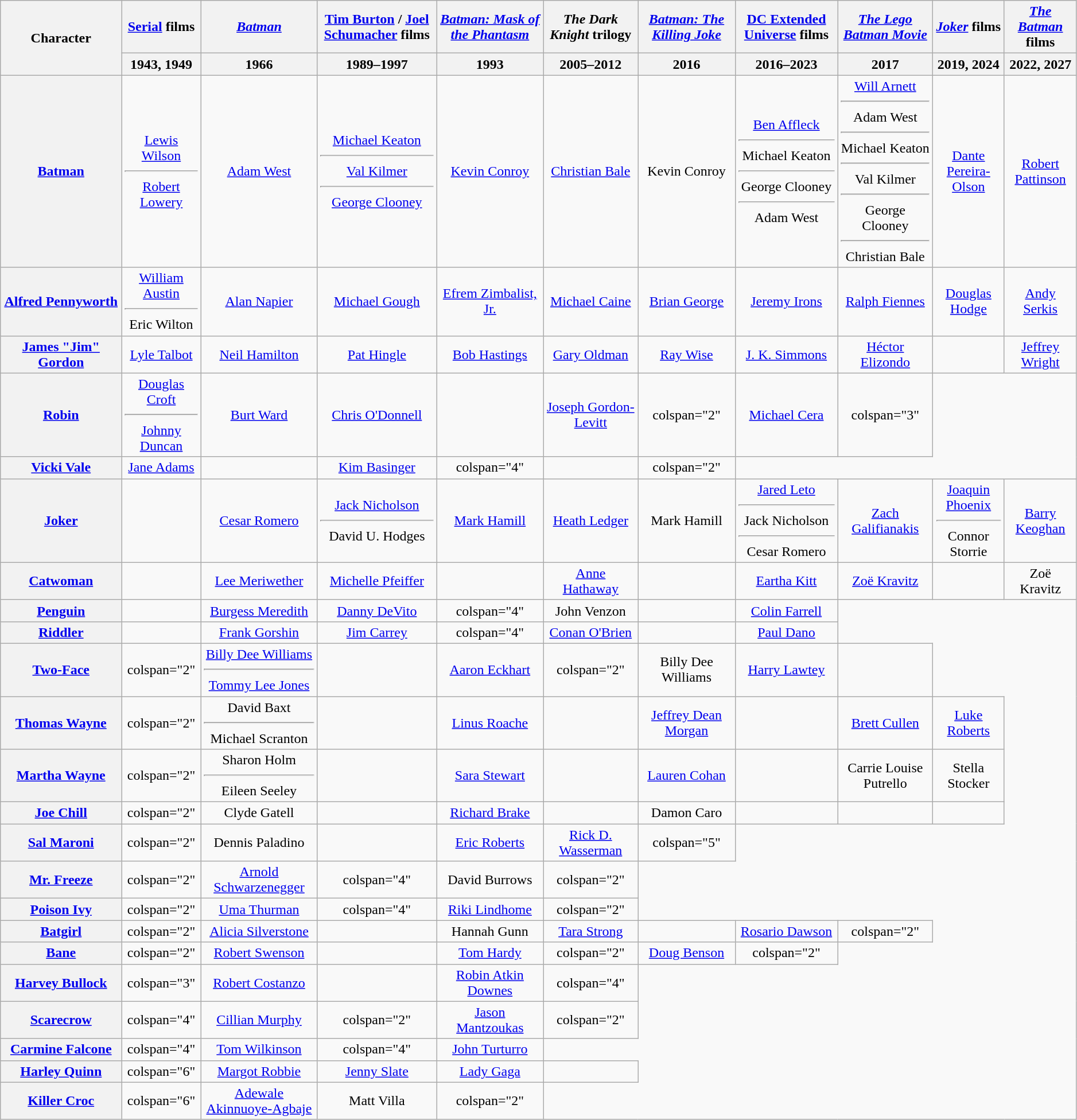<table class="wikitable" style="text-align:center; width:99%;">
<tr>
<th rowspan="2" style="width:11.25%;">Character</th>
<th><a href='#'>Serial</a> films</th>
<th><em><a href='#'>Batman</a></em></th>
<th><a href='#'>Tim Burton</a> / <a href='#'>Joel Schumacher</a> films</th>
<th><em><a href='#'>Batman: Mask of the Phantasm</a></em></th>
<th><em>The Dark Knight</em> trilogy</th>
<th><em><a href='#'>Batman: The Killing Joke</a></em></th>
<th><a href='#'>DC Extended Universe</a> films</th>
<th><em><a href='#'>The Lego Batman Movie</a></em></th>
<th><em><a href='#'>Joker</a></em> films</th>
<th><em><a href='#'>The Batman</a></em> films</th>
</tr>
<tr>
<th>1943, 1949</th>
<th>1966</th>
<th>1989–1997</th>
<th>1993</th>
<th>2005–2012</th>
<th>2016</th>
<th>2016–2023</th>
<th>2017</th>
<th>2019, 2024</th>
<th>2022, 2027</th>
</tr>
<tr>
<th><a href='#'>Batman</a></th>
<td><a href='#'>Lewis Wilson</a><hr><a href='#'>Robert Lowery</a></td>
<td><a href='#'>Adam West</a></td>
<td><a href='#'>Michael Keaton</a><br><hr><a href='#'>Val Kilmer</a><br><hr><a href='#'>George Clooney</a><br></td>
<td><a href='#'>Kevin Conroy</a></td>
<td><a href='#'>Christian Bale</a><br></td>
<td>Kevin Conroy</td>
<td><a href='#'>Ben Affleck</a><br><hr>Michael Keaton<hr>George Clooney<hr>Adam West</td>
<td><a href='#'>Will Arnett</a><hr>Adam West<hr>Michael Keaton<hr>Val Kilmer<hr>George Clooney<hr>Christian Bale</td>
<td><a href='#'>Dante Pereira-Olson</a></td>
<td><a href='#'>Robert Pattinson</a><br></td>
</tr>
<tr>
<th><a href='#'>Alfred Pennyworth</a></th>
<td><a href='#'>William Austin</a><hr>Eric Wilton</td>
<td><a href='#'>Alan Napier</a></td>
<td><a href='#'>Michael Gough</a><br></td>
<td><a href='#'>Efrem Zimbalist, Jr.</a></td>
<td><a href='#'>Michael Caine</a></td>
<td><a href='#'>Brian George</a></td>
<td><a href='#'>Jeremy Irons</a></td>
<td><a href='#'>Ralph Fiennes</a></td>
<td><a href='#'>Douglas Hodge</a></td>
<td><a href='#'>Andy Serkis</a></td>
</tr>
<tr>
<th><a href='#'>James "Jim" Gordon</a></th>
<td><a href='#'>Lyle Talbot</a></td>
<td><a href='#'>Neil Hamilton</a></td>
<td><a href='#'>Pat Hingle</a></td>
<td><a href='#'>Bob Hastings</a></td>
<td><a href='#'>Gary Oldman</a></td>
<td><a href='#'>Ray Wise</a></td>
<td><a href='#'>J. K. Simmons</a></td>
<td><a href='#'>Héctor Elizondo</a></td>
<td></td>
<td><a href='#'>Jeffrey Wright</a></td>
</tr>
<tr>
<th><a href='#'>Robin</a></th>
<td><a href='#'>Douglas Croft</a><hr><a href='#'>Johnny Duncan</a></td>
<td><a href='#'>Burt Ward</a></td>
<td><a href='#'>Chris O'Donnell</a></td>
<td></td>
<td><a href='#'>Joseph Gordon-Levitt</a></td>
<td>colspan="2" </td>
<td><a href='#'>Michael Cera</a></td>
<td>colspan="3" </td>
</tr>
<tr>
<th><a href='#'>Vicki Vale</a></th>
<td><a href='#'>Jane Adams</a></td>
<td></td>
<td><a href='#'>Kim Basinger</a></td>
<td>colspan="4" </td>
<td></td>
<td>colspan="2" </td>
</tr>
<tr>
<th><a href='#'>Joker</a></th>
<td></td>
<td><a href='#'>Cesar Romero</a></td>
<td><a href='#'>Jack Nicholson</a><br><hr>David U. Hodges</td>
<td><a href='#'>Mark Hamill</a></td>
<td><a href='#'>Heath Ledger</a></td>
<td>Mark Hamill</td>
<td><a href='#'>Jared Leto</a><hr>Jack Nicholson<hr>Cesar Romero</td>
<td><a href='#'>Zach Galifianakis</a></td>
<td><a href='#'>Joaquin Phoenix</a><hr>Connor Storrie</td>
<td><a href='#'>Barry Keoghan</a></td>
</tr>
<tr>
<th><a href='#'>Catwoman</a></th>
<td></td>
<td><a href='#'>Lee Meriwether</a></td>
<td><a href='#'>Michelle Pfeiffer</a></td>
<td></td>
<td><a href='#'>Anne Hathaway</a></td>
<td></td>
<td><a href='#'>Eartha Kitt</a></td>
<td><a href='#'>Zoë Kravitz</a></td>
<td></td>
<td>Zoë Kravitz</td>
</tr>
<tr>
<th><a href='#'>Penguin</a></th>
<td></td>
<td><a href='#'>Burgess Meredith</a></td>
<td><a href='#'>Danny DeVito</a></td>
<td>colspan="4" </td>
<td>John Venzon</td>
<td></td>
<td><a href='#'>Colin Farrell</a></td>
</tr>
<tr>
<th><a href='#'>Riddler</a></th>
<td></td>
<td><a href='#'>Frank Gorshin</a></td>
<td><a href='#'>Jim Carrey</a></td>
<td>colspan="4" </td>
<td><a href='#'>Conan O'Brien</a></td>
<td></td>
<td><a href='#'>Paul Dano</a><br></td>
</tr>
<tr>
<th><a href='#'>Two-Face</a></th>
<td>colspan="2" </td>
<td><a href='#'>Billy Dee Williams</a><hr><a href='#'>Tommy Lee Jones</a></td>
<td></td>
<td><a href='#'>Aaron Eckhart</a></td>
<td>colspan="2" </td>
<td>Billy Dee Williams</td>
<td><a href='#'>Harry Lawtey</a></td>
<td></td>
</tr>
<tr>
<th><a href='#'>Thomas Wayne</a></th>
<td>colspan="2" </td>
<td>David Baxt<hr>Michael Scranton</td>
<td></td>
<td><a href='#'>Linus Roache</a></td>
<td></td>
<td><a href='#'>Jeffrey Dean Morgan</a></td>
<td></td>
<td><a href='#'>Brett Cullen</a></td>
<td><a href='#'>Luke Roberts</a></td>
</tr>
<tr>
<th><a href='#'>Martha Wayne</a></th>
<td>colspan="2" </td>
<td>Sharon Holm<hr>Eileen Seeley</td>
<td></td>
<td><a href='#'>Sara Stewart</a></td>
<td></td>
<td><a href='#'>Lauren Cohan</a></td>
<td></td>
<td>Carrie Louise Putrello</td>
<td>Stella Stocker</td>
</tr>
<tr>
<th><a href='#'>Joe Chill</a></th>
<td>colspan="2" </td>
<td>Clyde Gatell</td>
<td></td>
<td><a href='#'>Richard Brake</a></td>
<td></td>
<td>Damon Caro</td>
<td></td>
<td></td>
<td></td>
</tr>
<tr>
<th><a href='#'>Sal Maroni</a></th>
<td>colspan="2" </td>
<td>Dennis Paladino</td>
<td></td>
<td><a href='#'>Eric Roberts</a></td>
<td><a href='#'>Rick D. Wasserman</a></td>
<td>colspan="5" </td>
</tr>
<tr>
<th><a href='#'>Mr. Freeze</a></th>
<td>colspan="2" </td>
<td><a href='#'>Arnold Schwarzenegger</a></td>
<td>colspan="4" </td>
<td>David Burrows</td>
<td>colspan="2" </td>
</tr>
<tr>
<th><a href='#'>Poison Ivy</a></th>
<td>colspan="2" </td>
<td><a href='#'>Uma Thurman</a></td>
<td>colspan="4" </td>
<td><a href='#'>Riki Lindhome</a></td>
<td>colspan="2" </td>
</tr>
<tr>
<th><a href='#'>Batgirl</a></th>
<td>colspan="2" </td>
<td><a href='#'>Alicia Silverstone</a></td>
<td></td>
<td>Hannah Gunn</td>
<td><a href='#'>Tara Strong</a></td>
<td></td>
<td><a href='#'>Rosario Dawson</a></td>
<td>colspan="2" </td>
</tr>
<tr>
<th><a href='#'>Bane</a><br></th>
<td>colspan="2" </td>
<td><a href='#'>Robert Swenson</a><br></td>
<td></td>
<td><a href='#'>Tom Hardy</a></td>
<td>colspan="2" </td>
<td><a href='#'>Doug Benson</a></td>
<td>colspan="2" </td>
</tr>
<tr>
<th><a href='#'>Harvey Bullock</a></th>
<td>colspan="3" </td>
<td><a href='#'>Robert Costanzo</a></td>
<td></td>
<td><a href='#'>Robin Atkin Downes</a></td>
<td>colspan="4" </td>
</tr>
<tr>
<th><a href='#'>Scarecrow</a></th>
<td>colspan="4" </td>
<td><a href='#'>Cillian Murphy</a></td>
<td>colspan="2" </td>
<td><a href='#'>Jason Mantzoukas</a></td>
<td>colspan="2" </td>
</tr>
<tr>
<th><a href='#'>Carmine Falcone</a></th>
<td>colspan="4" </td>
<td><a href='#'>Tom Wilkinson</a></td>
<td>colspan="4" </td>
<td><a href='#'>John Turturro</a></td>
</tr>
<tr>
<th><a href='#'>Harley Quinn</a></th>
<td>colspan="6" </td>
<td><a href='#'>Margot Robbie</a></td>
<td><a href='#'>Jenny Slate</a></td>
<td><a href='#'>Lady Gaga</a></td>
<td></td>
</tr>
<tr>
<th><a href='#'>Killer Croc</a></th>
<td>colspan="6" </td>
<td><a href='#'>Adewale Akinnuoye-Agbaje</a></td>
<td>Matt Villa</td>
<td>colspan="2" </td>
</tr>
</table>
